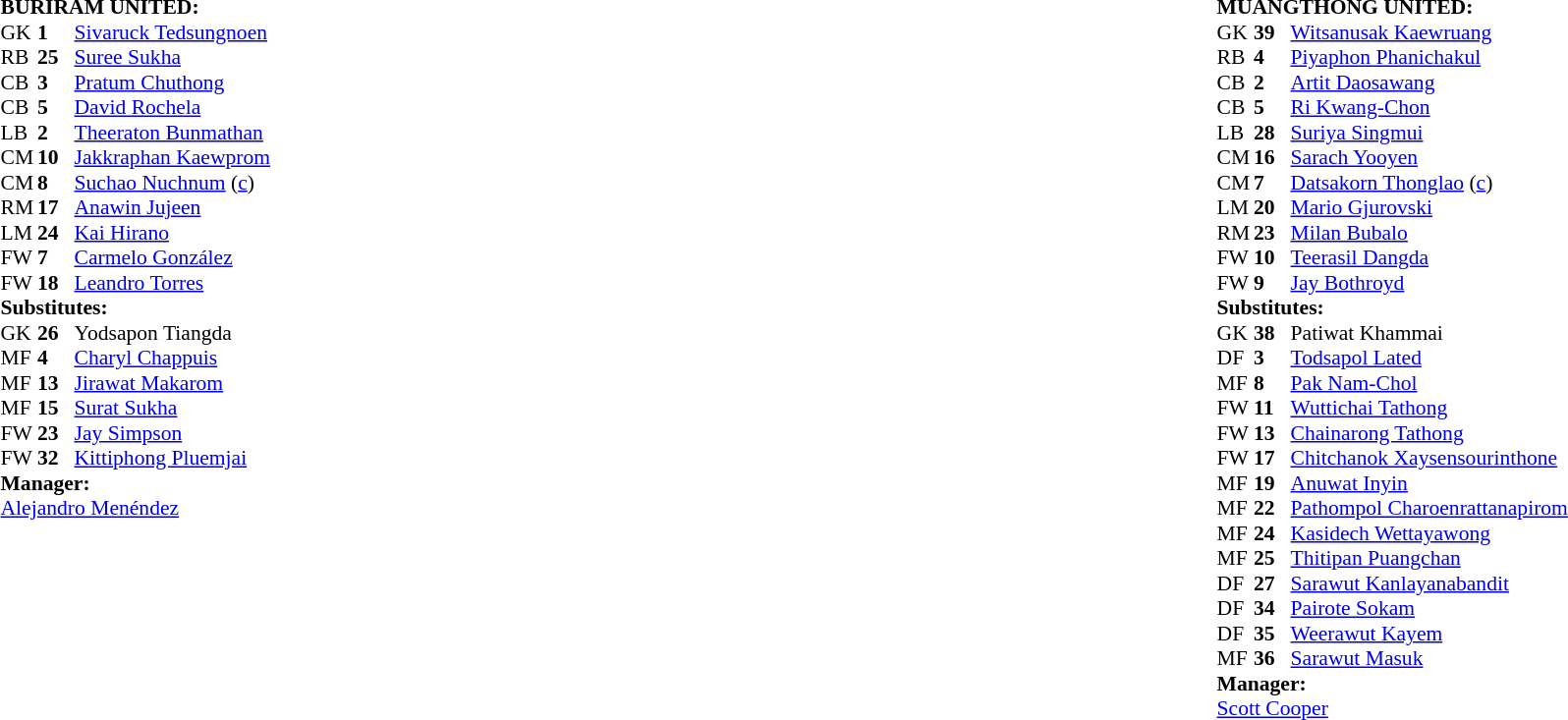<table width="100%">
<tr>
<td valign="top" width="50%"><br><table style="font-size: 90%" cellspacing="0" cellpadding="0">
<tr>
<td colspan="4"><strong>BURIRAM UNITED:</strong></td>
</tr>
<tr>
<th width=25></th>
<th width=25></th>
</tr>
<tr>
<td>GK</td>
<td><strong>1</strong></td>
<td> <a href='#'>Sivaruck Tedsungnoen</a></td>
</tr>
<tr>
<td>RB</td>
<td><strong>25</strong></td>
<td> <a href='#'>Suree Sukha</a></td>
</tr>
<tr>
<td>CB</td>
<td><strong>3</strong></td>
<td> <a href='#'>Pratum Chuthong</a></td>
</tr>
<tr>
<td>CB</td>
<td><strong>5</strong></td>
<td> <a href='#'>David Rochela</a></td>
</tr>
<tr>
<td>LB</td>
<td><strong>2</strong></td>
<td> <a href='#'>Theeraton Bunmathan</a></td>
</tr>
<tr>
<td>CM</td>
<td><strong>10</strong></td>
<td> <a href='#'>Jakkraphan Kaewprom</a></td>
<td></td>
<td></td>
</tr>
<tr>
<td>CM</td>
<td><strong>8</strong></td>
<td> <a href='#'>Suchao Nuchnum</a> (<a href='#'>c</a>)</td>
<td></td>
<td></td>
</tr>
<tr>
<td>RM</td>
<td><strong>17</strong></td>
<td> <a href='#'>Anawin Jujeen</a></td>
</tr>
<tr>
<td>LM</td>
<td><strong>24</strong></td>
<td> <a href='#'>Kai Hirano</a></td>
<td></td>
<td></td>
</tr>
<tr>
<td>FW</td>
<td><strong>7</strong></td>
<td> <a href='#'>Carmelo González</a></td>
</tr>
<tr>
<td>FW</td>
<td><strong>18</strong></td>
<td> <a href='#'>Leandro Torres</a></td>
<td></td>
<td></td>
</tr>
<tr>
<td colspan=4><strong>Substitutes:</strong></td>
</tr>
<tr>
<td>GK</td>
<td><strong>26</strong></td>
<td> Yodsapon Tiangda</td>
</tr>
<tr>
<td>MF</td>
<td><strong>4</strong></td>
<td> <a href='#'>Charyl Chappuis</a></td>
<td></td>
<td></td>
</tr>
<tr>
<td>MF</td>
<td><strong>13</strong></td>
<td> <a href='#'>Jirawat Makarom</a></td>
<td></td>
<td></td>
</tr>
<tr>
<td>MF</td>
<td><strong>15</strong></td>
<td> <a href='#'>Surat Sukha</a></td>
</tr>
<tr>
<td>FW</td>
<td><strong>23</strong></td>
<td> <a href='#'>Jay Simpson</a></td>
<td></td>
<td></td>
</tr>
<tr>
<td>FW</td>
<td><strong>32</strong></td>
<td> <a href='#'>Kittiphong Pluemjai</a></td>
</tr>
<tr>
<td colspan=3><strong>Manager:</strong></td>
</tr>
<tr>
<td colspan=4> <a href='#'>Alejandro Menéndez</a></td>
</tr>
</table>
</td>
<td valign="top" width="50%"><br><table style="font-size: 90%" cellspacing="0" cellpadding="0" align=center>
<tr>
<td colspan="4"><strong>MUANGTHONG UNITED:</strong></td>
</tr>
<tr>
<th width=25></th>
<th width=25></th>
</tr>
<tr>
<td>GK</td>
<td><strong>39</strong></td>
<td> <a href='#'>Witsanusak Kaewruang</a></td>
</tr>
<tr>
<td>RB</td>
<td><strong>4</strong></td>
<td> <a href='#'>Piyaphon Phanichakul</a></td>
<td></td>
</tr>
<tr>
<td>CB</td>
<td><strong>2</strong></td>
<td> <a href='#'>Artit Daosawang</a></td>
</tr>
<tr>
<td>CB</td>
<td><strong>5</strong></td>
<td> <a href='#'>Ri Kwang-Chon</a></td>
</tr>
<tr>
<td>LB</td>
<td><strong>28</strong></td>
<td> <a href='#'>Suriya Singmui</a></td>
</tr>
<tr>
<td>CM</td>
<td><strong>16</strong></td>
<td> <a href='#'>Sarach Yooyen</a></td>
<td></td>
<td></td>
</tr>
<tr>
<td>CM</td>
<td><strong>7</strong></td>
<td> <a href='#'>Datsakorn Thonglao</a> (<a href='#'>c</a>)</td>
<td></td>
</tr>
<tr>
<td>LM</td>
<td><strong>20</strong></td>
<td> <a href='#'>Mario Gjurovski</a></td>
<td></td>
<td></td>
</tr>
<tr>
<td>RM</td>
<td><strong>23</strong></td>
<td> <a href='#'>Milan Bubalo</a></td>
<td></td>
<td></td>
</tr>
<tr>
<td>FW</td>
<td><strong>10</strong></td>
<td> <a href='#'>Teerasil Dangda</a></td>
</tr>
<tr>
<td>FW</td>
<td><strong>9</strong></td>
<td> <a href='#'>Jay Bothroyd</a></td>
</tr>
<tr>
<td colspan=4><strong>Substitutes:</strong></td>
</tr>
<tr>
<td>GK</td>
<td><strong>38</strong></td>
<td> Patiwat Khammai</td>
</tr>
<tr>
<td>DF</td>
<td><strong>3</strong></td>
<td> <a href='#'>Todsapol Lated</a></td>
</tr>
<tr>
<td>MF</td>
<td><strong>8</strong></td>
<td> <a href='#'>Pak Nam-Chol</a></td>
</tr>
<tr>
<td>FW</td>
<td><strong>11</strong></td>
<td> <a href='#'>Wuttichai Tathong</a></td>
</tr>
<tr>
<td>FW</td>
<td><strong>13</strong></td>
<td> <a href='#'>Chainarong Tathong</a></td>
</tr>
<tr>
<td>FW</td>
<td><strong>17</strong></td>
<td> <a href='#'>Chitchanok Xaysensourinthone</a></td>
</tr>
<tr>
<td>MF</td>
<td><strong>19</strong></td>
<td> <a href='#'>Anuwat Inyin</a></td>
</tr>
<tr>
<td>MF</td>
<td><strong>22</strong></td>
<td> <a href='#'>Pathompol Charoenrattanapirom</a></td>
</tr>
<tr>
<td>MF</td>
<td><strong>24</strong></td>
<td> <a href='#'>Kasidech Wettayawong</a></td>
<td></td>
<td></td>
</tr>
<tr>
<td>MF</td>
<td><strong>25</strong></td>
<td> <a href='#'>Thitipan Puangchan</a></td>
<td></td>
<td></td>
</tr>
<tr>
<td>DF</td>
<td><strong>27</strong></td>
<td> <a href='#'>Sarawut Kanlayanabandit</a></td>
</tr>
<tr>
<td>DF</td>
<td><strong>34</strong></td>
<td> <a href='#'>Pairote Sokam</a></td>
</tr>
<tr>
<td>DF</td>
<td><strong>35</strong></td>
<td> <a href='#'>Weerawut Kayem</a></td>
</tr>
<tr>
<td>MF</td>
<td><strong>36</strong></td>
<td> <a href='#'>Sarawut Masuk</a></td>
<td></td>
<td></td>
</tr>
<tr>
<td colspan=3><strong>Manager:</strong></td>
</tr>
<tr>
<td colspan=4> <a href='#'>Scott Cooper</a></td>
</tr>
</table>
</td>
</tr>
</table>
